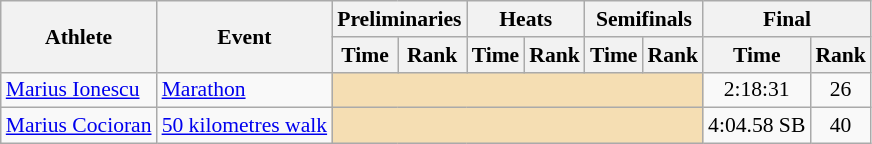<table class=wikitable style="font-size:90%;">
<tr>
<th rowspan="2">Athlete</th>
<th rowspan="2">Event</th>
<th colspan="2">Preliminaries</th>
<th colspan="2">Heats</th>
<th colspan="2">Semifinals</th>
<th colspan="2">Final</th>
</tr>
<tr>
<th>Time</th>
<th>Rank</th>
<th>Time</th>
<th>Rank</th>
<th>Time</th>
<th>Rank</th>
<th>Time</th>
<th>Rank</th>
</tr>
<tr style="border-top: single;">
<td><a href='#'>Marius Ionescu</a></td>
<td><a href='#'>Marathon</a></td>
<td colspan= 6 bgcolor="wheat"></td>
<td align=center>2:18:31</td>
<td align=center>26</td>
</tr>
<tr style="border-top: single;">
<td><a href='#'>Marius Cocioran</a></td>
<td><a href='#'>50 kilometres walk</a></td>
<td colspan= 6 bgcolor="wheat"></td>
<td align=center>4:04.58 SB</td>
<td align=center>40</td>
</tr>
</table>
